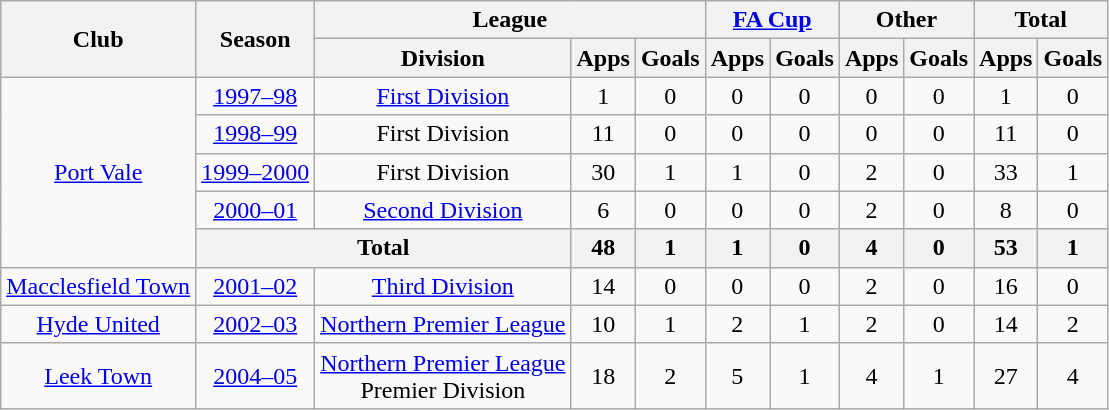<table class="wikitable" style="text-align:center">
<tr>
<th rowspan="2">Club</th>
<th rowspan="2">Season</th>
<th colspan="3">League</th>
<th colspan="2"><a href='#'>FA Cup</a></th>
<th colspan="2">Other</th>
<th colspan="2">Total</th>
</tr>
<tr>
<th>Division</th>
<th>Apps</th>
<th>Goals</th>
<th>Apps</th>
<th>Goals</th>
<th>Apps</th>
<th>Goals</th>
<th>Apps</th>
<th>Goals</th>
</tr>
<tr>
<td rowspan="5"><a href='#'>Port Vale</a></td>
<td><a href='#'>1997–98</a></td>
<td><a href='#'>First Division</a></td>
<td>1</td>
<td>0</td>
<td>0</td>
<td>0</td>
<td>0</td>
<td>0</td>
<td>1</td>
<td>0</td>
</tr>
<tr>
<td><a href='#'>1998–99</a></td>
<td>First Division</td>
<td>11</td>
<td>0</td>
<td>0</td>
<td>0</td>
<td>0</td>
<td>0</td>
<td>11</td>
<td>0</td>
</tr>
<tr>
<td><a href='#'>1999–2000</a></td>
<td>First Division</td>
<td>30</td>
<td>1</td>
<td>1</td>
<td>0</td>
<td>2</td>
<td>0</td>
<td>33</td>
<td>1</td>
</tr>
<tr>
<td><a href='#'>2000–01</a></td>
<td><a href='#'>Second Division</a></td>
<td>6</td>
<td>0</td>
<td>0</td>
<td>0</td>
<td>2</td>
<td>0</td>
<td>8</td>
<td>0</td>
</tr>
<tr>
<th colspan="2">Total</th>
<th>48</th>
<th>1</th>
<th>1</th>
<th>0</th>
<th>4</th>
<th>0</th>
<th>53</th>
<th>1</th>
</tr>
<tr>
<td><a href='#'>Macclesfield Town</a></td>
<td><a href='#'>2001–02</a></td>
<td><a href='#'>Third Division</a></td>
<td>14</td>
<td>0</td>
<td>0</td>
<td>0</td>
<td>2</td>
<td>0</td>
<td>16</td>
<td>0</td>
</tr>
<tr>
<td><a href='#'>Hyde United</a></td>
<td><a href='#'>2002–03</a></td>
<td><a href='#'>Northern Premier League</a></td>
<td>10</td>
<td>1</td>
<td>2</td>
<td>1</td>
<td>2</td>
<td>0</td>
<td>14</td>
<td>2</td>
</tr>
<tr>
<td><a href='#'>Leek Town</a></td>
<td><a href='#'>2004–05</a></td>
<td><a href='#'>Northern Premier League</a><br>Premier Division</td>
<td>18</td>
<td>2</td>
<td>5</td>
<td>1</td>
<td>4</td>
<td>1</td>
<td>27</td>
<td>4</td>
</tr>
</table>
